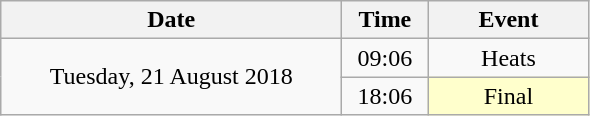<table class = "wikitable" style="text-align:center;">
<tr>
<th width=220>Date</th>
<th width=50>Time</th>
<th width=100>Event</th>
</tr>
<tr>
<td rowspan=2>Tuesday, 21 August 2018</td>
<td>09:06</td>
<td>Heats</td>
</tr>
<tr>
<td>18:06</td>
<td bgcolor=ffffcc>Final</td>
</tr>
</table>
